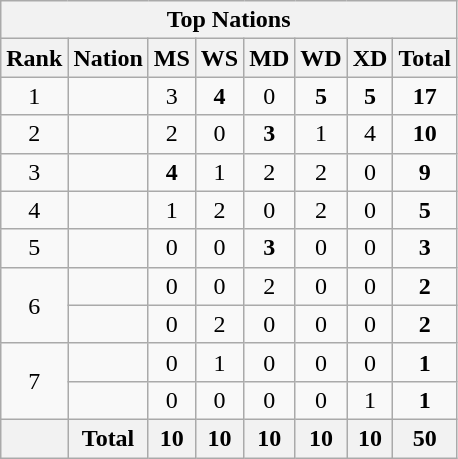<table class="wikitable" style="text-align:center">
<tr>
<th colspan=10>Top Nations</th>
</tr>
<tr>
<th>Rank</th>
<th>Nation</th>
<th>MS</th>
<th>WS</th>
<th>MD</th>
<th>WD</th>
<th>XD</th>
<th>Total</th>
</tr>
<tr>
<td>1</td>
<td align=left></td>
<td>3</td>
<td><strong>4</strong></td>
<td>0</td>
<td><strong>5</strong></td>
<td><strong>5</strong></td>
<td><strong>17</strong></td>
</tr>
<tr>
<td>2</td>
<td align=left></td>
<td>2</td>
<td>0</td>
<td><strong>3</strong></td>
<td>1</td>
<td>4</td>
<td><strong>10</strong></td>
</tr>
<tr align=center>
<td>3</td>
<td align=left></td>
<td><strong>4</strong></td>
<td>1</td>
<td>2</td>
<td>2</td>
<td>0</td>
<td><strong>9</strong></td>
</tr>
<tr align=center>
<td>4</td>
<td align=left></td>
<td>1</td>
<td>2</td>
<td>0</td>
<td>2</td>
<td>0</td>
<td><strong>5</strong></td>
</tr>
<tr align=center>
<td>5</td>
<td align=left></td>
<td>0</td>
<td>0</td>
<td><strong>3</strong></td>
<td>0</td>
<td>0</td>
<td><strong>3</strong></td>
</tr>
<tr align=center>
<td rowspan=2>6</td>
<td align=left></td>
<td>0</td>
<td>0</td>
<td>2</td>
<td>0</td>
<td>0</td>
<td><strong>2</strong></td>
</tr>
<tr align=center>
<td align=left></td>
<td>0</td>
<td>2</td>
<td>0</td>
<td>0</td>
<td>0</td>
<td><strong>2</strong></td>
</tr>
<tr align=center>
<td rowspan=2>7</td>
<td align=left></td>
<td>0</td>
<td>1</td>
<td>0</td>
<td>0</td>
<td>0</td>
<td><strong>1</strong></td>
</tr>
<tr align=center>
<td align=left></td>
<td>0</td>
<td>0</td>
<td>0</td>
<td>0</td>
<td>1</td>
<td><strong>1</strong></td>
</tr>
<tr align=center>
<th></th>
<th align=center>Total</th>
<th>10</th>
<th>10</th>
<th>10</th>
<th>10</th>
<th>10</th>
<th>50</th>
</tr>
</table>
